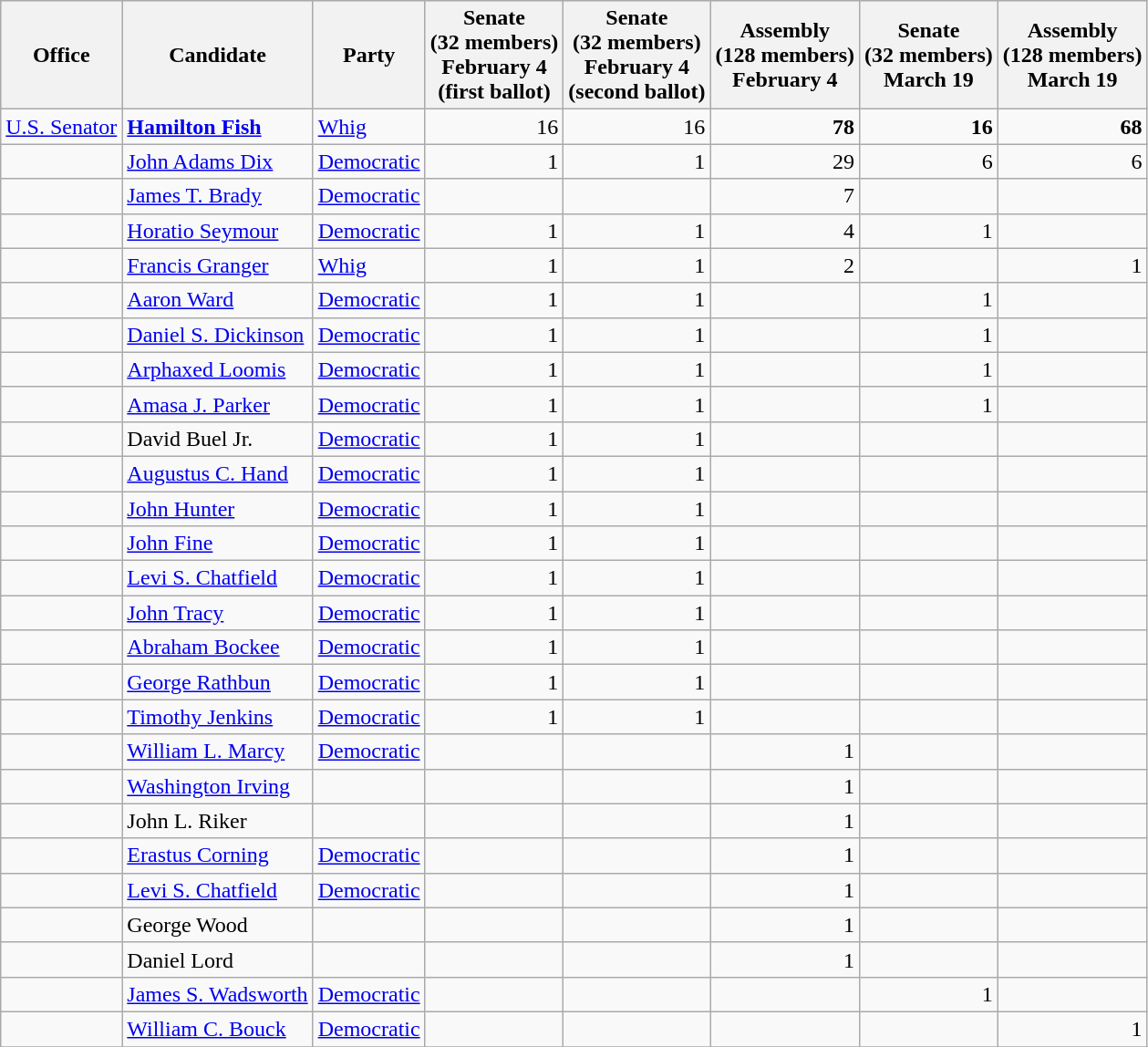<table class=wikitable>
<tr bgcolor=lightgrey>
<th>Office</th>
<th>Candidate</th>
<th>Party</th>
<th>Senate <br>(32 members)<br>February 4<br>(first ballot)</th>
<th>Senate <br>(32 members)<br>February 4<br>(second ballot)</th>
<th>Assembly <br>(128 members)<br>February 4</th>
<th>Senate <br>(32 members)<br>March 19</th>
<th>Assembly <br>(128 members)<br>March 19</th>
</tr>
<tr>
<td><a href='#'>U.S. Senator</a></td>
<td><strong><a href='#'>Hamilton Fish</a></strong></td>
<td><a href='#'>Whig</a></td>
<td align="right">16</td>
<td align="right">16</td>
<td align="right"><strong>78</strong></td>
<td align="right"><strong>16</strong></td>
<td align="right"><strong>68</strong></td>
</tr>
<tr>
<td></td>
<td><a href='#'>John Adams Dix</a></td>
<td><a href='#'>Democratic</a></td>
<td align="right">1</td>
<td align="right">1</td>
<td align="right">29</td>
<td align="right">6</td>
<td align="right">6</td>
</tr>
<tr>
<td></td>
<td><a href='#'>James T. Brady</a></td>
<td><a href='#'>Democratic</a></td>
<td></td>
<td></td>
<td align="right">7</td>
<td></td>
<td></td>
</tr>
<tr>
<td></td>
<td><a href='#'>Horatio Seymour</a></td>
<td><a href='#'>Democratic</a></td>
<td align="right">1</td>
<td align="right">1</td>
<td align="right">4</td>
<td align="right">1</td>
<td></td>
</tr>
<tr>
<td></td>
<td><a href='#'>Francis Granger</a></td>
<td><a href='#'>Whig</a></td>
<td align="right">1</td>
<td align="right">1</td>
<td align="right">2</td>
<td align="right"></td>
<td align="right">1</td>
</tr>
<tr>
<td></td>
<td><a href='#'>Aaron Ward</a></td>
<td><a href='#'>Democratic</a></td>
<td align="right">1</td>
<td align="right">1</td>
<td></td>
<td align="right">1</td>
<td></td>
</tr>
<tr>
<td></td>
<td><a href='#'>Daniel S. Dickinson</a></td>
<td><a href='#'>Democratic</a></td>
<td align="right">1</td>
<td align="right">1</td>
<td></td>
<td align="right">1</td>
<td></td>
</tr>
<tr>
<td></td>
<td><a href='#'>Arphaxed Loomis</a></td>
<td><a href='#'>Democratic</a></td>
<td align="right">1</td>
<td align="right">1</td>
<td></td>
<td align="right">1</td>
<td></td>
</tr>
<tr>
<td></td>
<td><a href='#'>Amasa J. Parker</a></td>
<td><a href='#'>Democratic</a></td>
<td align="right">1</td>
<td align="right">1</td>
<td></td>
<td align="right">1</td>
<td></td>
</tr>
<tr>
<td></td>
<td>David Buel Jr.</td>
<td><a href='#'>Democratic</a></td>
<td align="right">1</td>
<td align="right">1</td>
<td></td>
<td></td>
<td></td>
</tr>
<tr>
<td></td>
<td><a href='#'>Augustus C. Hand</a></td>
<td><a href='#'>Democratic</a></td>
<td align="right">1</td>
<td align="right">1</td>
<td></td>
<td></td>
<td></td>
</tr>
<tr>
<td></td>
<td><a href='#'>John Hunter</a></td>
<td><a href='#'>Democratic</a></td>
<td align="right">1</td>
<td align="right">1</td>
<td></td>
<td></td>
<td></td>
</tr>
<tr>
<td></td>
<td><a href='#'>John Fine</a></td>
<td><a href='#'>Democratic</a></td>
<td align="right">1</td>
<td align="right">1</td>
<td></td>
<td></td>
<td></td>
</tr>
<tr>
<td></td>
<td><a href='#'>Levi S. Chatfield</a></td>
<td><a href='#'>Democratic</a></td>
<td align="right">1</td>
<td align="right">1</td>
<td></td>
<td></td>
<td></td>
</tr>
<tr>
<td></td>
<td><a href='#'>John Tracy</a></td>
<td><a href='#'>Democratic</a></td>
<td align="right">1</td>
<td align="right">1</td>
<td></td>
<td></td>
<td></td>
</tr>
<tr>
<td></td>
<td><a href='#'>Abraham Bockee</a></td>
<td><a href='#'>Democratic</a></td>
<td align="right">1</td>
<td align="right">1</td>
<td></td>
<td></td>
<td></td>
</tr>
<tr>
<td></td>
<td><a href='#'>George Rathbun</a></td>
<td><a href='#'>Democratic</a></td>
<td align="right">1</td>
<td align="right">1</td>
<td></td>
<td></td>
<td></td>
</tr>
<tr>
<td></td>
<td><a href='#'>Timothy Jenkins</a></td>
<td><a href='#'>Democratic</a></td>
<td align="right">1</td>
<td align="right">1</td>
<td></td>
<td></td>
<td></td>
</tr>
<tr>
<td></td>
<td><a href='#'>William L. Marcy</a></td>
<td><a href='#'>Democratic</a></td>
<td></td>
<td></td>
<td align="right">1</td>
<td></td>
<td></td>
</tr>
<tr>
<td></td>
<td><a href='#'>Washington Irving</a></td>
<td></td>
<td></td>
<td></td>
<td align="right">1</td>
<td></td>
<td></td>
</tr>
<tr>
<td></td>
<td>John L. Riker</td>
<td></td>
<td></td>
<td></td>
<td align="right">1</td>
<td></td>
<td></td>
</tr>
<tr>
<td></td>
<td><a href='#'>Erastus Corning</a></td>
<td><a href='#'>Democratic</a></td>
<td></td>
<td></td>
<td align="right">1</td>
<td></td>
<td></td>
</tr>
<tr>
<td></td>
<td><a href='#'>Levi S. Chatfield</a></td>
<td><a href='#'>Democratic</a></td>
<td></td>
<td></td>
<td align="right">1</td>
<td></td>
<td></td>
</tr>
<tr>
<td></td>
<td>George Wood</td>
<td></td>
<td></td>
<td></td>
<td align="right">1</td>
<td></td>
<td></td>
</tr>
<tr>
<td></td>
<td>Daniel Lord</td>
<td></td>
<td></td>
<td></td>
<td align="right">1</td>
<td></td>
<td></td>
</tr>
<tr>
<td></td>
<td><a href='#'>James S. Wadsworth</a></td>
<td><a href='#'>Democratic</a></td>
<td></td>
<td></td>
<td></td>
<td align="right">1</td>
<td></td>
</tr>
<tr>
<td></td>
<td><a href='#'>William C. Bouck</a></td>
<td><a href='#'>Democratic</a></td>
<td></td>
<td></td>
<td></td>
<td></td>
<td align="right">1</td>
</tr>
<tr>
</tr>
</table>
